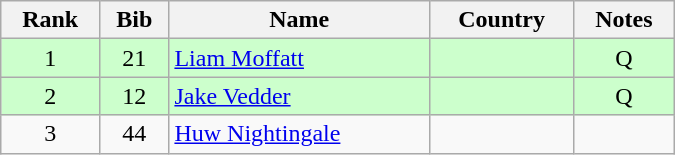<table class="wikitable" style="text-align:center; width:450px">
<tr>
<th>Rank</th>
<th>Bib</th>
<th>Name</th>
<th>Country</th>
<th>Notes</th>
</tr>
<tr bgcolor=ccffcc>
<td>1</td>
<td>21</td>
<td align=left><a href='#'>Liam Moffatt</a></td>
<td align=left></td>
<td>Q</td>
</tr>
<tr bgcolor=ccffcc>
<td>2</td>
<td>12</td>
<td align=left><a href='#'>Jake Vedder</a></td>
<td align=left></td>
<td>Q</td>
</tr>
<tr>
<td>3</td>
<td>44</td>
<td align=left><a href='#'>Huw Nightingale</a></td>
<td align=left></td>
<td></td>
</tr>
</table>
